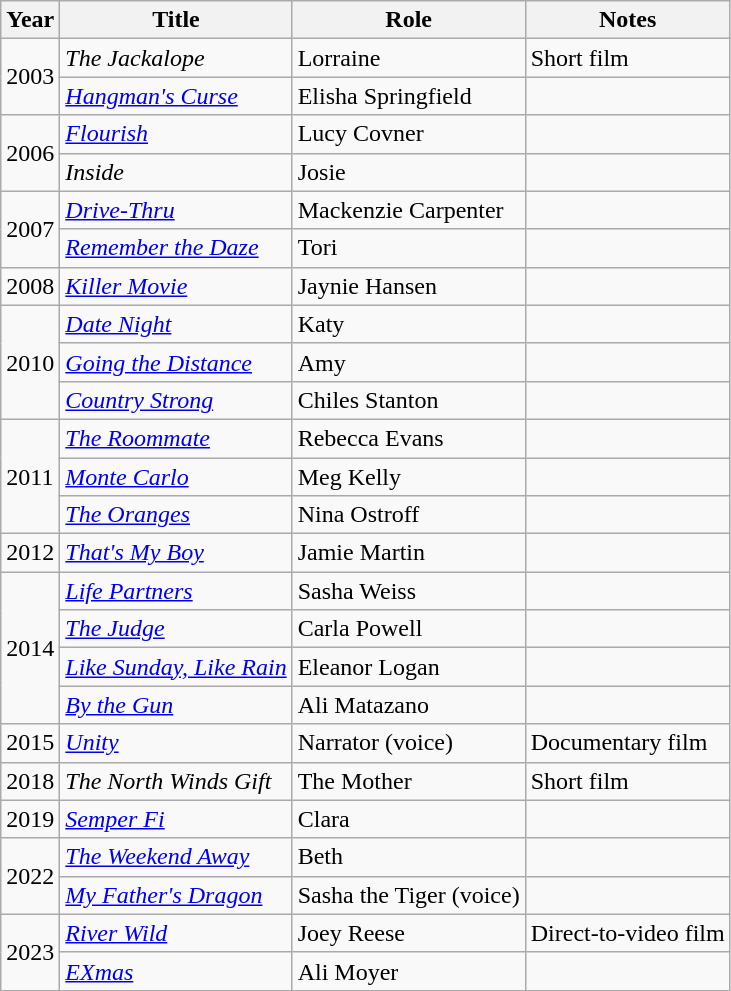<table class="wikitable sortable">
<tr>
<th>Year</th>
<th>Title</th>
<th>Role</th>
<th class="unsortable">Notes</th>
</tr>
<tr>
<td rowspan="2">2003</td>
<td><em>The Jackalope</em></td>
<td>Lorraine</td>
<td>Short film</td>
</tr>
<tr>
<td><em><a href='#'>Hangman's Curse</a></em></td>
<td>Elisha Springfield</td>
<td></td>
</tr>
<tr>
<td rowspan="2">2006</td>
<td><em><a href='#'>Flourish</a></em></td>
<td>Lucy Covner</td>
<td></td>
</tr>
<tr>
<td><em>Inside</em></td>
<td>Josie</td>
<td></td>
</tr>
<tr>
<td rowspan="2">2007</td>
<td><em><a href='#'>Drive-Thru</a></em></td>
<td>Mackenzie Carpenter</td>
<td></td>
</tr>
<tr>
<td><em><a href='#'>Remember the Daze</a></em></td>
<td>Tori</td>
<td></td>
</tr>
<tr>
<td>2008</td>
<td><em><a href='#'>Killer Movie</a></em></td>
<td>Jaynie Hansen</td>
<td></td>
</tr>
<tr>
<td rowspan="3">2010</td>
<td><em><a href='#'>Date Night</a></em></td>
<td>Katy</td>
<td></td>
</tr>
<tr>
<td><em><a href='#'>Going the Distance</a></em></td>
<td>Amy</td>
<td></td>
</tr>
<tr>
<td><em><a href='#'>Country Strong</a></em></td>
<td>Chiles Stanton</td>
<td></td>
</tr>
<tr>
<td rowspan="3">2011</td>
<td><em><a href='#'>The Roommate</a></em></td>
<td>Rebecca Evans</td>
<td></td>
</tr>
<tr>
<td><em><a href='#'>Monte Carlo</a></em></td>
<td>Meg Kelly</td>
<td></td>
</tr>
<tr>
<td><em><a href='#'>The Oranges</a></em></td>
<td>Nina Ostroff</td>
<td></td>
</tr>
<tr>
<td>2012</td>
<td><em><a href='#'>That's My Boy</a></em></td>
<td>Jamie Martin</td>
<td></td>
</tr>
<tr>
<td rowspan="4">2014</td>
<td><em><a href='#'>Life Partners</a></em></td>
<td>Sasha Weiss</td>
<td></td>
</tr>
<tr>
<td><em><a href='#'>The Judge</a></em></td>
<td>Carla Powell</td>
<td></td>
</tr>
<tr>
<td><em><a href='#'>Like Sunday, Like Rain</a></em></td>
<td>Eleanor Logan</td>
<td></td>
</tr>
<tr>
<td><em><a href='#'>By the Gun</a></em></td>
<td>Ali Matazano</td>
<td></td>
</tr>
<tr>
<td>2015</td>
<td><em><a href='#'>Unity</a></em></td>
<td>Narrator (voice)</td>
<td>Documentary film</td>
</tr>
<tr>
<td>2018</td>
<td><em>The North Winds Gift</em></td>
<td>The Mother</td>
<td>Short film</td>
</tr>
<tr>
<td>2019</td>
<td><em><a href='#'>Semper Fi</a></em></td>
<td>Clara</td>
<td></td>
</tr>
<tr>
<td rowspan="2">2022</td>
<td><em><a href='#'>The Weekend Away</a></em></td>
<td>Beth</td>
<td></td>
</tr>
<tr>
<td><em><a href='#'>My Father's Dragon</a></em></td>
<td>Sasha the Tiger (voice)</td>
<td></td>
</tr>
<tr>
<td rowspan="2">2023</td>
<td><em><a href='#'>River Wild</a></em></td>
<td>Joey Reese</td>
<td>Direct-to-video film</td>
</tr>
<tr>
<td><em><a href='#'>EXmas</a></em></td>
<td>Ali Moyer</td>
<td></td>
</tr>
</table>
